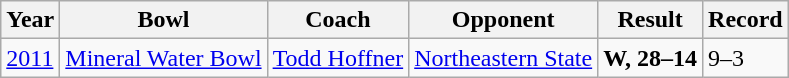<table class="wikitable">
<tr>
<th>Year</th>
<th>Bowl</th>
<th>Coach</th>
<th>Opponent</th>
<th>Result</th>
<th>Record</th>
</tr>
<tr>
<td><a href='#'>2011</a></td>
<td><a href='#'>Mineral Water Bowl</a></td>
<td><a href='#'>Todd Hoffner</a></td>
<td><a href='#'>Northeastern State</a></td>
<td><strong>W, 28–14</strong></td>
<td>9–3</td>
</tr>
</table>
